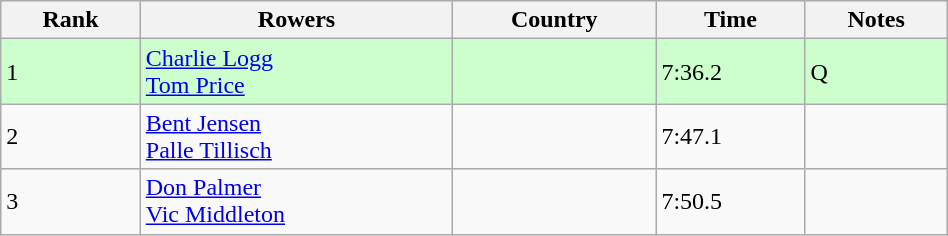<table class="wikitable" width=50%>
<tr>
<th>Rank</th>
<th>Rowers</th>
<th>Country</th>
<th>Time</th>
<th>Notes</th>
</tr>
<tr bgcolor=ccffcc>
<td>1</td>
<td><a href='#'>Charlie Logg</a><br><a href='#'>Tom Price</a></td>
<td></td>
<td>7:36.2</td>
<td>Q</td>
</tr>
<tr>
<td>2</td>
<td><a href='#'>Bent Jensen</a><br><a href='#'>Palle Tillisch</a></td>
<td></td>
<td>7:47.1</td>
<td></td>
</tr>
<tr>
<td>3</td>
<td><a href='#'>Don Palmer</a><br><a href='#'>Vic Middleton</a></td>
<td></td>
<td>7:50.5</td>
<td></td>
</tr>
</table>
